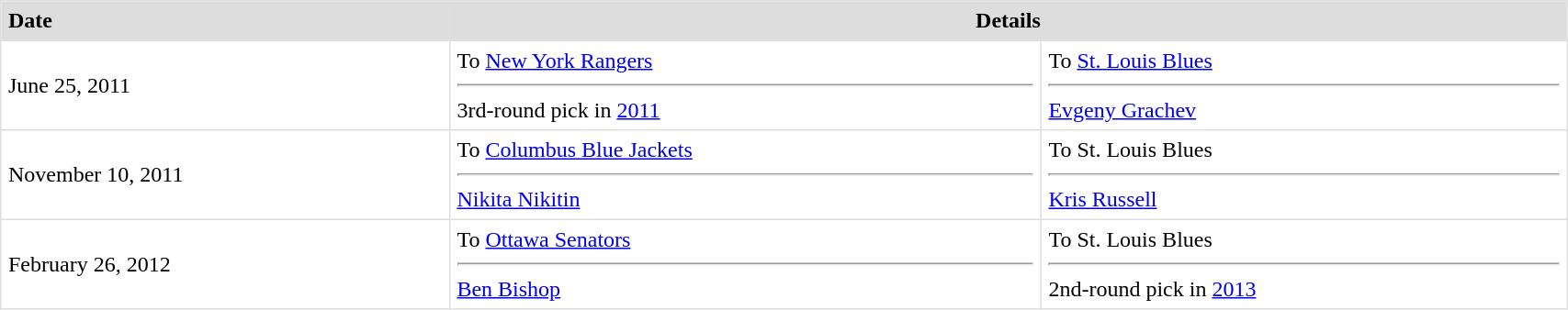<table border=1 style="border-collapse:collapse" bordercolor="#DFDFDF" cellpadding="5" width=90%>
<tr bgcolor="#dddddd">
<td><strong>Date</strong></td>
<th colspan="2" style="text-align:center"><strong>Details</strong></th>
</tr>
<tr>
<td>June 25, 2011</td>
<td style=vertical-align:top">To <a href='#'>New York Rangers</a><hr>3rd-round pick in <a href='#'>2011</a></td>
<td style=vertical-align:top">To <a href='#'>St. Louis Blues</a><hr><a href='#'>Evgeny Grachev</a></td>
</tr>
<tr>
<td>November 10, 2011</td>
<td style=vertical-align:top">To <a href='#'>Columbus Blue Jackets</a><hr><a href='#'>Nikita Nikitin</a></td>
<td style=vertical-align:top">To St. Louis Blues<hr><a href='#'>Kris Russell</a></td>
</tr>
<tr>
<td>February 26, 2012</td>
<td style=vertical-align:top">To <a href='#'>Ottawa Senators</a><hr><a href='#'>Ben Bishop</a></td>
<td style=vertical-align:top">To St. Louis Blues<hr>2nd-round pick in <a href='#'>2013</a></td>
</tr>
</table>
